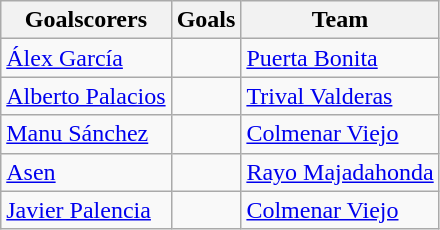<table class="wikitable">
<tr>
<th>Goalscorers</th>
<th>Goals</th>
<th>Team</th>
</tr>
<tr>
<td> <a href='#'>Álex García</a></td>
<td></td>
<td><a href='#'>Puerta Bonita</a></td>
</tr>
<tr>
<td> <a href='#'>Alberto Palacios</a></td>
<td></td>
<td><a href='#'>Trival Valderas</a></td>
</tr>
<tr>
<td> <a href='#'>Manu Sánchez</a></td>
<td></td>
<td><a href='#'>Colmenar Viejo</a></td>
</tr>
<tr>
<td> <a href='#'>Asen</a></td>
<td></td>
<td><a href='#'>Rayo Majadahonda</a></td>
</tr>
<tr>
<td> <a href='#'>Javier Palencia</a></td>
<td></td>
<td><a href='#'>Colmenar Viejo</a></td>
</tr>
</table>
